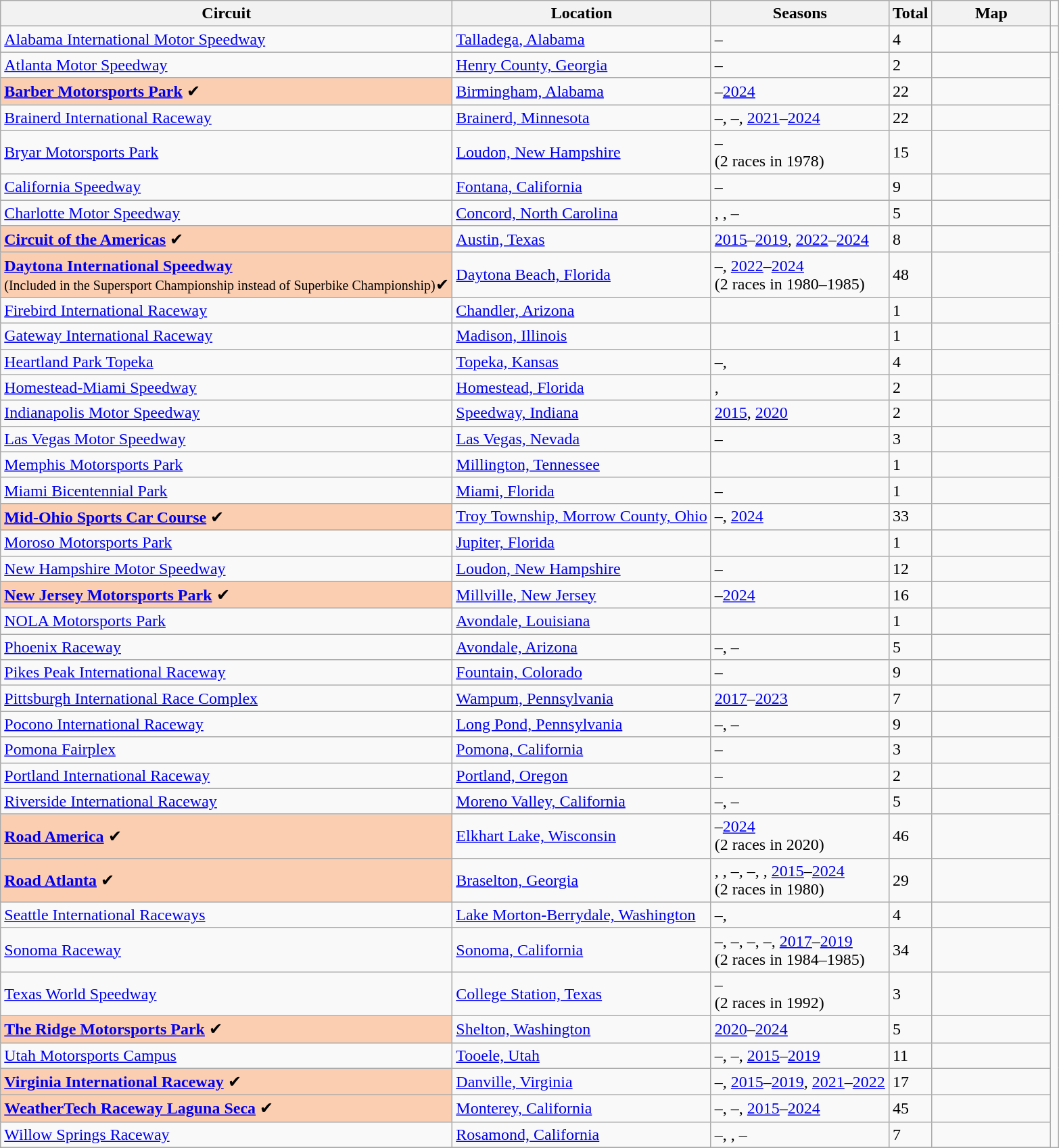<table class="wikitable sortable">
<tr>
<th>Circuit</th>
<th>Location</th>
<th>Seasons</th>
<th>Total</th>
<th width="110px">Map</th>
</tr>
<tr>
<td><a href='#'>Alabama International Motor Speedway</a></td>
<td><a href='#'>Talladega, Alabama</a></td>
<td>–</td>
<td>4</td>
<td></td>
<td></td>
</tr>
<tr>
<td><a href='#'>Atlanta Motor Speedway</a></td>
<td><a href='#'>Henry County, Georgia</a></td>
<td>–</td>
<td>2</td>
<td></td>
</tr>
<tr>
<td bgcolor=FBCEB1><strong><a href='#'>Barber Motorsports Park</a></strong> ✔</td>
<td><a href='#'>Birmingham, Alabama</a></td>
<td>–<a href='#'>2024</a></td>
<td>22</td>
<td></td>
</tr>
<tr>
<td><a href='#'>Brainerd International Raceway</a></td>
<td><a href='#'>Brainerd, Minnesota</a></td>
<td>–, –, <a href='#'>2021</a>–<a href='#'>2024</a></td>
<td>22</td>
<td></td>
</tr>
<tr>
<td><a href='#'>Bryar Motorsports Park</a></td>
<td><a href='#'>Loudon, New Hampshire</a></td>
<td>–<br>(2 races in 1978)</td>
<td>15</td>
<td></td>
</tr>
<tr>
<td><a href='#'>California Speedway</a></td>
<td><a href='#'>Fontana, California</a></td>
<td>–</td>
<td>9</td>
<td></td>
</tr>
<tr>
<td><a href='#'>Charlotte Motor Speedway</a></td>
<td><a href='#'>Concord, North Carolina</a></td>
<td>, , –</td>
<td>5</td>
<td></td>
</tr>
<tr>
<td bgcolor=FBCEB1><strong><a href='#'>Circuit of the Americas</a></strong> ✔</td>
<td><a href='#'>Austin, Texas</a></td>
<td><a href='#'>2015</a>–<a href='#'>2019</a>, <a href='#'>2022</a>–<a href='#'>2024</a></td>
<td>8</td>
<td></td>
</tr>
<tr>
<td bgcolor=FBCEB1><strong><a href='#'>Daytona International Speedway</a></strong><br><small>(Included in the Supersport Championship instead of Superbike Championship)</small>✔</td>
<td><a href='#'>Daytona Beach, Florida</a></td>
<td>–, <a href='#'>2022</a>–<a href='#'>2024</a><br>(2 races in 1980–1985)</td>
<td>48</td>
<td></td>
</tr>
<tr>
<td><a href='#'>Firebird International Raceway</a></td>
<td><a href='#'>Chandler, Arizona</a></td>
<td></td>
<td>1</td>
<td></td>
</tr>
<tr>
<td><a href='#'>Gateway International Raceway</a></td>
<td><a href='#'>Madison, Illinois</a></td>
<td></td>
<td>1</td>
<td></td>
</tr>
<tr>
<td><a href='#'>Heartland Park Topeka</a></td>
<td><a href='#'>Topeka, Kansas</a></td>
<td>–, </td>
<td>4</td>
<td></td>
</tr>
<tr>
<td><a href='#'>Homestead-Miami Speedway</a></td>
<td><a href='#'>Homestead, Florida</a></td>
<td>, </td>
<td>2</td>
<td></td>
</tr>
<tr>
<td><a href='#'>Indianapolis Motor Speedway</a></td>
<td><a href='#'>Speedway, Indiana</a></td>
<td><a href='#'>2015</a>, <a href='#'>2020</a></td>
<td>2</td>
<td></td>
</tr>
<tr>
<td><a href='#'>Las Vegas Motor Speedway</a></td>
<td><a href='#'>Las Vegas, Nevada</a></td>
<td>–</td>
<td>3</td>
<td></td>
</tr>
<tr>
<td><a href='#'>Memphis Motorsports Park</a></td>
<td><a href='#'>Millington, Tennessee</a></td>
<td></td>
<td>1</td>
<td></td>
</tr>
<tr>
<td><a href='#'>Miami Bicentennial Park</a></td>
<td><a href='#'>Miami, Florida</a></td>
<td>–</td>
<td>1</td>
<td></td>
</tr>
<tr>
<td bgcolor=FBCEB1><strong><a href='#'>Mid-Ohio Sports Car Course</a></strong> ✔</td>
<td><a href='#'>Troy Township, Morrow County, Ohio</a></td>
<td>–, <a href='#'>2024</a></td>
<td>33</td>
<td></td>
</tr>
<tr>
<td><a href='#'>Moroso Motorsports Park</a></td>
<td><a href='#'>Jupiter, Florida</a></td>
<td></td>
<td>1</td>
<td></td>
</tr>
<tr>
<td><a href='#'>New Hampshire Motor Speedway</a></td>
<td><a href='#'>Loudon, New Hampshire</a></td>
<td>–</td>
<td>12</td>
<td></td>
</tr>
<tr>
<td bgcolor=FBCEB1><strong><a href='#'>New Jersey Motorsports Park</a></strong> ✔</td>
<td><a href='#'>Millville, New Jersey</a></td>
<td>–<a href='#'>2024</a></td>
<td>16</td>
<td></td>
</tr>
<tr>
<td><a href='#'>NOLA Motorsports Park</a></td>
<td><a href='#'>Avondale, Louisiana</a></td>
<td></td>
<td>1</td>
<td></td>
</tr>
<tr>
<td><a href='#'>Phoenix Raceway</a></td>
<td><a href='#'>Avondale, Arizona</a></td>
<td>–, –</td>
<td>5</td>
<td></td>
</tr>
<tr>
<td><a href='#'>Pikes Peak International Raceway</a></td>
<td><a href='#'>Fountain, Colorado</a></td>
<td>–</td>
<td>9</td>
<td></td>
</tr>
<tr>
<td><a href='#'>Pittsburgh International Race Complex</a></td>
<td><a href='#'>Wampum, Pennsylvania</a></td>
<td><a href='#'>2017</a>–<a href='#'>2023</a></td>
<td>7</td>
<td></td>
</tr>
<tr>
<td><a href='#'>Pocono International Raceway</a></td>
<td><a href='#'>Long Pond, Pennsylvania</a></td>
<td>–, –</td>
<td>9</td>
<td></td>
</tr>
<tr>
<td><a href='#'>Pomona Fairplex</a></td>
<td><a href='#'>Pomona, California</a></td>
<td>–</td>
<td>3</td>
<td></td>
</tr>
<tr>
<td><a href='#'>Portland International Raceway</a></td>
<td><a href='#'>Portland, Oregon</a></td>
<td>–</td>
<td>2</td>
<td></td>
</tr>
<tr>
<td><a href='#'>Riverside International Raceway</a></td>
<td><a href='#'>Moreno Valley, California</a></td>
<td>–, –</td>
<td>5</td>
<td></td>
</tr>
<tr>
<td bgcolor=FBCEB1><strong><a href='#'>Road America</a></strong> ✔</td>
<td><a href='#'>Elkhart Lake, Wisconsin</a></td>
<td>–<a href='#'>2024</a><br>(2 races in 2020)</td>
<td>46</td>
<td></td>
</tr>
<tr>
<td bgcolor=FBCEB1><strong><a href='#'>Road Atlanta</a></strong> ✔</td>
<td><a href='#'>Braselton, Georgia</a></td>
<td>, , –, –, , <a href='#'>2015</a>–<a href='#'>2024</a><br>(2 races in 1980)</td>
<td>29</td>
<td></td>
</tr>
<tr>
<td><a href='#'>Seattle International Raceways</a></td>
<td><a href='#'>Lake Morton-Berrydale, Washington</a></td>
<td>–, </td>
<td>4</td>
<td></td>
</tr>
<tr>
<td><a href='#'>Sonoma Raceway</a></td>
<td><a href='#'>Sonoma, California</a></td>
<td>–, –, –, –, <a href='#'>2017</a>–<a href='#'>2019</a><br>(2 races in 1984–1985)</td>
<td>34</td>
<td></td>
</tr>
<tr>
<td><a href='#'>Texas World Speedway</a></td>
<td><a href='#'>College Station, Texas</a></td>
<td>–<br>(2 races in 1992)</td>
<td>3</td>
<td></td>
</tr>
<tr>
<td bgcolor=FBCEB1><strong><a href='#'>The Ridge Motorsports Park</a></strong> ✔</td>
<td><a href='#'>Shelton, Washington</a></td>
<td><a href='#'>2020</a>–<a href='#'>2024</a></td>
<td>5</td>
<td></td>
</tr>
<tr>
<td><a href='#'>Utah Motorsports Campus</a></td>
<td><a href='#'>Tooele, Utah</a></td>
<td>–, –, <a href='#'>2015</a>–<a href='#'>2019</a></td>
<td>11</td>
<td></td>
</tr>
<tr>
<td bgcolor=FBCEB1><strong><a href='#'>Virginia International Raceway</a></strong> ✔</td>
<td><a href='#'>Danville, Virginia</a></td>
<td>–, <a href='#'>2015</a>–<a href='#'>2019</a>, <a href='#'>2021</a>–<a href='#'>2022</a></td>
<td>17</td>
<td></td>
</tr>
<tr>
<td bgcolor=FBCEB1><strong><a href='#'>WeatherTech Raceway Laguna Seca</a></strong> ✔</td>
<td><a href='#'>Monterey, California</a></td>
<td>–, –, <a href='#'>2015</a>–<a href='#'>2024</a></td>
<td>45</td>
<td></td>
</tr>
<tr>
<td><a href='#'>Willow Springs Raceway</a></td>
<td><a href='#'>Rosamond, California</a></td>
<td>–, , –</td>
<td>7</td>
<td></td>
</tr>
<tr>
</tr>
</table>
